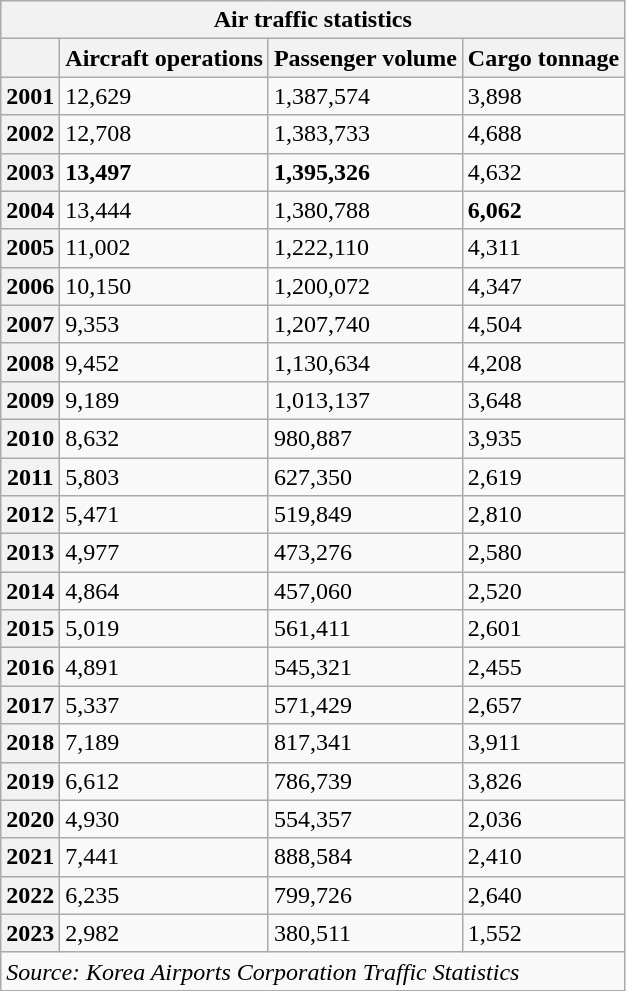<table class="wikitable">
<tr>
<th colspan="4">Air traffic statistics</th>
</tr>
<tr>
<th></th>
<th>Aircraft operations</th>
<th>Passenger volume</th>
<th>Cargo tonnage</th>
</tr>
<tr>
<th>2001</th>
<td>12,629</td>
<td>1,387,574</td>
<td>3,898</td>
</tr>
<tr>
<th>2002</th>
<td>12,708</td>
<td>1,383,733</td>
<td>4,688</td>
</tr>
<tr>
<th>2003</th>
<td><strong>13,497</strong></td>
<td><strong>1,395,326</strong></td>
<td>4,632</td>
</tr>
<tr>
<th>2004</th>
<td>13,444</td>
<td>1,380,788</td>
<td><strong>6,062</strong></td>
</tr>
<tr>
<th>2005</th>
<td>11,002</td>
<td>1,222,110</td>
<td>4,311</td>
</tr>
<tr>
<th>2006</th>
<td>10,150</td>
<td>1,200,072</td>
<td>4,347</td>
</tr>
<tr>
<th>2007</th>
<td>9,353</td>
<td>1,207,740</td>
<td>4,504</td>
</tr>
<tr>
<th>2008</th>
<td>9,452</td>
<td>1,130,634</td>
<td>4,208</td>
</tr>
<tr>
<th>2009</th>
<td>9,189</td>
<td>1,013,137</td>
<td>3,648</td>
</tr>
<tr>
<th>2010</th>
<td>8,632</td>
<td>980,887</td>
<td>3,935</td>
</tr>
<tr>
<th>2011</th>
<td>5,803</td>
<td>627,350</td>
<td>2,619</td>
</tr>
<tr>
<th>2012</th>
<td>5,471</td>
<td>519,849</td>
<td>2,810</td>
</tr>
<tr>
<th>2013</th>
<td>4,977</td>
<td>473,276</td>
<td>2,580</td>
</tr>
<tr>
<th>2014</th>
<td>4,864</td>
<td>457,060</td>
<td>2,520</td>
</tr>
<tr>
<th>2015</th>
<td>5,019</td>
<td>561,411</td>
<td>2,601</td>
</tr>
<tr>
<th>2016</th>
<td>4,891</td>
<td>545,321</td>
<td>2,455</td>
</tr>
<tr>
<th>2017</th>
<td>5,337</td>
<td>571,429</td>
<td>2,657</td>
</tr>
<tr>
<th>2018</th>
<td>7,189</td>
<td>817,341</td>
<td>3,911</td>
</tr>
<tr>
<th>2019</th>
<td>6,612</td>
<td>786,739</td>
<td>3,826</td>
</tr>
<tr>
<th>2020</th>
<td>4,930</td>
<td>554,357</td>
<td>2,036</td>
</tr>
<tr>
<th>2021</th>
<td>7,441</td>
<td>888,584</td>
<td>2,410</td>
</tr>
<tr>
<th>2022</th>
<td>6,235</td>
<td>799,726</td>
<td>2,640</td>
</tr>
<tr>
<th>2023</th>
<td>2,982</td>
<td>380,511</td>
<td>1,552</td>
</tr>
<tr>
<td colspan="4"><em>Source: Korea Airports Corporation Traffic Statistics</em></td>
</tr>
</table>
